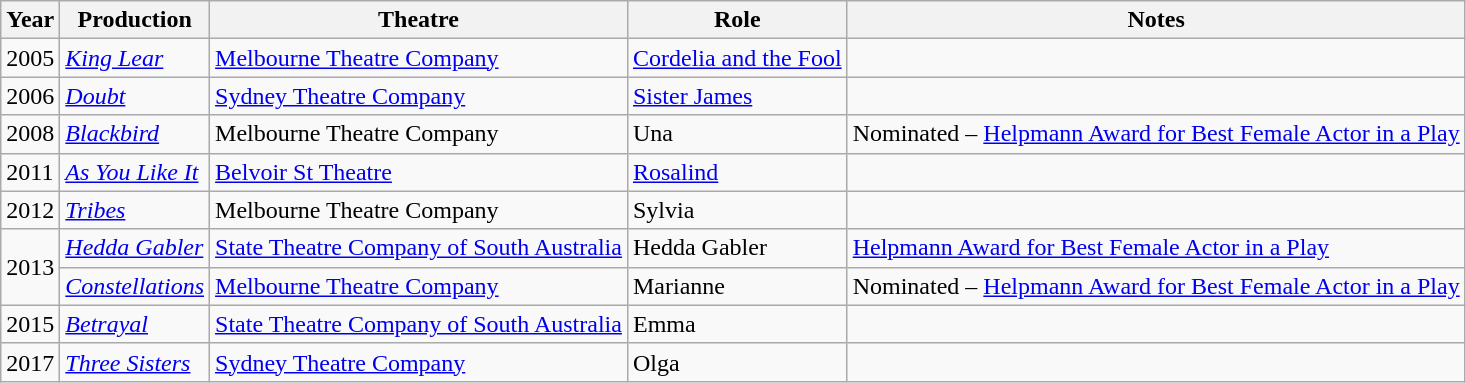<table class="wikitable sortable">
<tr>
<th>Year</th>
<th>Production</th>
<th>Theatre</th>
<th>Role</th>
<th class="unsortable">Notes</th>
</tr>
<tr>
<td>2005</td>
<td><em><a href='#'>King Lear</a></em></td>
<td><a href='#'>Melbourne Theatre Company</a></td>
<td><a href='#'>Cordelia and the Fool</a></td>
<td></td>
</tr>
<tr>
<td>2006</td>
<td><em><a href='#'>Doubt</a></em></td>
<td><a href='#'>Sydney Theatre Company</a></td>
<td><a href='#'>Sister James</a></td>
<td></td>
</tr>
<tr>
<td>2008</td>
<td><em><a href='#'>Blackbird</a></em></td>
<td>Melbourne Theatre Company</td>
<td>Una</td>
<td>Nominated – <a href='#'>Helpmann Award for Best Female Actor in a Play</a></td>
</tr>
<tr>
<td>2011</td>
<td><em><a href='#'>As You Like It</a></em></td>
<td><a href='#'>Belvoir St Theatre</a></td>
<td><a href='#'>Rosalind</a></td>
<td></td>
</tr>
<tr>
<td>2012</td>
<td><em><a href='#'>Tribes</a></em></td>
<td>Melbourne Theatre Company</td>
<td>Sylvia</td>
<td></td>
</tr>
<tr>
<td rowspan="2">2013</td>
<td><em><a href='#'>Hedda Gabler</a></em></td>
<td><a href='#'>State Theatre Company of South Australia</a></td>
<td>Hedda Gabler</td>
<td><a href='#'>Helpmann Award for Best Female Actor in a Play</a></td>
</tr>
<tr>
<td><em><a href='#'>Constellations</a></em></td>
<td><a href='#'>Melbourne Theatre Company</a></td>
<td>Marianne</td>
<td>Nominated – <a href='#'>Helpmann Award for Best Female Actor in a Play</a></td>
</tr>
<tr>
<td>2015</td>
<td><em><a href='#'>Betrayal</a></em></td>
<td><a href='#'>State Theatre Company of South Australia</a></td>
<td>Emma</td>
<td></td>
</tr>
<tr>
<td rowspan="2">2017</td>
<td><em><a href='#'>Three Sisters</a></em></td>
<td><a href='#'>Sydney Theatre Company</a></td>
<td>Olga</td>
<td></td>
</tr>
</table>
